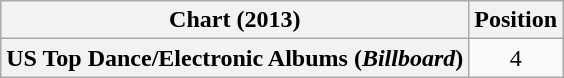<table class="wikitable plainrowheaders" style="text-align:center">
<tr>
<th>Chart (2013)</th>
<th>Position</th>
</tr>
<tr>
<th scope="row">US Top Dance/Electronic Albums (<em>Billboard</em>)</th>
<td>4</td>
</tr>
</table>
